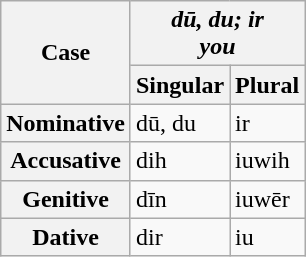<table class="wikitable">
<tr>
<th rowspan="2"><strong>Case</strong></th>
<th colspan="2"><strong><em>dū, du; ir<em><br> you<strong></th>
</tr>
<tr>
<th></strong>Singular<strong></th>
<th></strong>Plural<strong></th>
</tr>
<tr>
<th></strong>Nominative<strong></th>
<td>dū, du</td>
<td>ir</td>
</tr>
<tr>
<th></strong>Accusative<strong></th>
<td>dih</td>
<td>iuwih</td>
</tr>
<tr>
<th></strong>Genitive<strong></th>
<td>dīn</td>
<td>iuwēr</td>
</tr>
<tr>
<th></strong>Dative<strong></th>
<td>dir</td>
<td>iu</td>
</tr>
</table>
